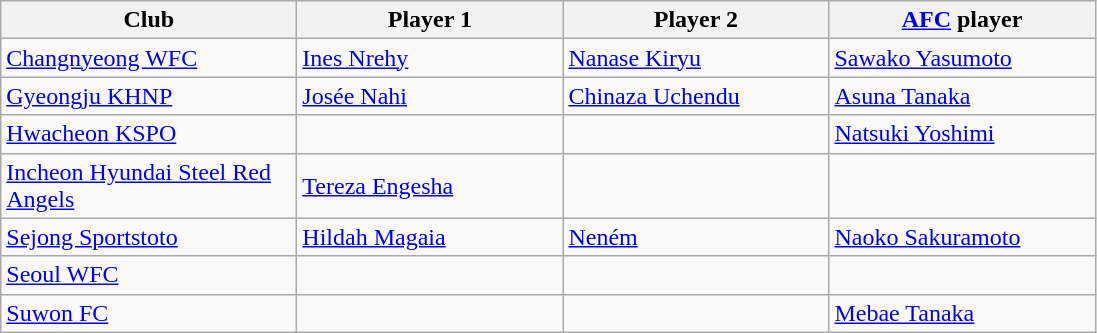<table class="sortable wikitable">
<tr>
<th style="width:190px;">Club</th>
<th style="width:170px;">Player 1</th>
<th style="width:170px;">Player 2</th>
<th style="width:170px;"><a href='#'>AFC</a> player</th>
</tr>
<tr>
<td><a href='#'>Changnyeong WFC</a></td>
<td> <a href='#'>Ines Nrehy</a></td>
<td> <a href='#'>Nanase Kiryu</a></td>
<td> <a href='#'>Sawako Yasumoto</a></td>
</tr>
<tr>
<td><a href='#'>Gyeongju KHNP</a></td>
<td> <a href='#'>Josée Nahi</a></td>
<td> <a href='#'>Chinaza Uchendu</a></td>
<td> <a href='#'>Asuna Tanaka</a></td>
</tr>
<tr>
<td><a href='#'>Hwacheon KSPO</a></td>
<td></td>
<td></td>
<td> <a href='#'>Natsuki Yoshimi</a></td>
</tr>
<tr>
<td><a href='#'>Incheon Hyundai Steel Red Angels</a></td>
<td> <a href='#'>Tereza Engesha</a></td>
<td></td>
<td></td>
</tr>
<tr>
<td><a href='#'>Sejong Sportstoto</a></td>
<td> <a href='#'>Hildah Magaia</a></td>
<td> <a href='#'>Neném</a></td>
<td> <a href='#'>Naoko Sakuramoto</a></td>
</tr>
<tr>
<td><a href='#'>Seoul WFC</a></td>
<td></td>
<td></td>
<td></td>
</tr>
<tr>
<td><a href='#'>Suwon FC</a></td>
<td></td>
<td></td>
<td> <a href='#'>Mebae Tanaka</a></td>
</tr>
</table>
